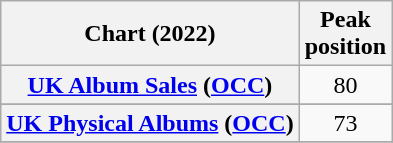<table class="wikitable sortable plainrowheaders" style="text-align:center">
<tr>
<th scope="col">Chart (2022)</th>
<th scope="col">Peak<br>position</th>
</tr>
<tr>
<th scope="row"><a href='#'>UK Album Sales</a> (<a href='#'>OCC</a>)</th>
<td>80</td>
</tr>
<tr>
</tr>
<tr>
</tr>
<tr>
<th scope="row"><a href='#'>UK Physical Albums</a> (<a href='#'>OCC</a>)</th>
<td>73</td>
</tr>
<tr>
</tr>
</table>
